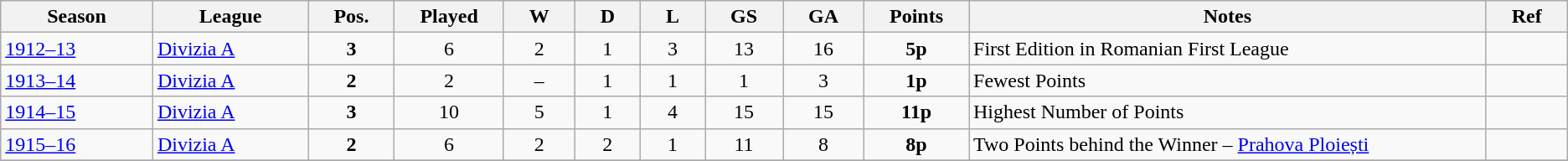<table class="wikitable">
<tr>
<th style="width:2%;">Season</th>
<th style="width:2%;">League</th>
<th style="width:1%;">Pos.</th>
<th style="width:1%;">Played</th>
<th style="width:1%;">W</th>
<th style="width:1%;">D</th>
<th style="width:1%;">L</th>
<th style="width:1%;">GS</th>
<th style="width:1%;">GA</th>
<th style="width:1%;">Points</th>
<th style="width:9%;">Notes</th>
<th style="width:1%;">Ref</th>
</tr>
<tr>
<td><a href='#'>1912–13</a></td>
<td><a href='#'>Divizia A</a></td>
<td align=center><strong>3</strong></td>
<td align=center>6</td>
<td align=center>2</td>
<td align=center>1</td>
<td align=center>3</td>
<td align=center>13</td>
<td align=center>16</td>
<td align=center><strong>5p</strong></td>
<td>First Edition in Romanian First League</td>
<td></td>
</tr>
<tr>
<td><a href='#'>1913–14</a></td>
<td><a href='#'>Divizia A</a></td>
<td align=center><strong>2</strong></td>
<td align=center>2</td>
<td align=center>–</td>
<td align=center>1</td>
<td align=center>1</td>
<td align=center>1</td>
<td align=center>3</td>
<td align=center><strong>1p</strong></td>
<td>Fewest Points</td>
<td></td>
</tr>
<tr>
<td><a href='#'>1914–15</a></td>
<td><a href='#'>Divizia A</a></td>
<td align=center><strong>3</strong></td>
<td align=center>10</td>
<td align=center>5</td>
<td align=center>1</td>
<td align=center>4</td>
<td align=center>15</td>
<td align=center>15</td>
<td align=center><strong>11p</strong></td>
<td>Highest Number of Points</td>
<td></td>
</tr>
<tr>
<td><a href='#'>1915–16</a></td>
<td><a href='#'>Divizia A</a></td>
<td align=center><strong>2</strong></td>
<td align=center>6</td>
<td align=center>2</td>
<td align=center>2</td>
<td align=center>1</td>
<td align=center>11</td>
<td align=center>8</td>
<td align=center><strong>8p</strong></td>
<td>Two Points behind the Winner – <a href='#'>Prahova Ploiești</a></td>
<td></td>
</tr>
<tr>
</tr>
</table>
